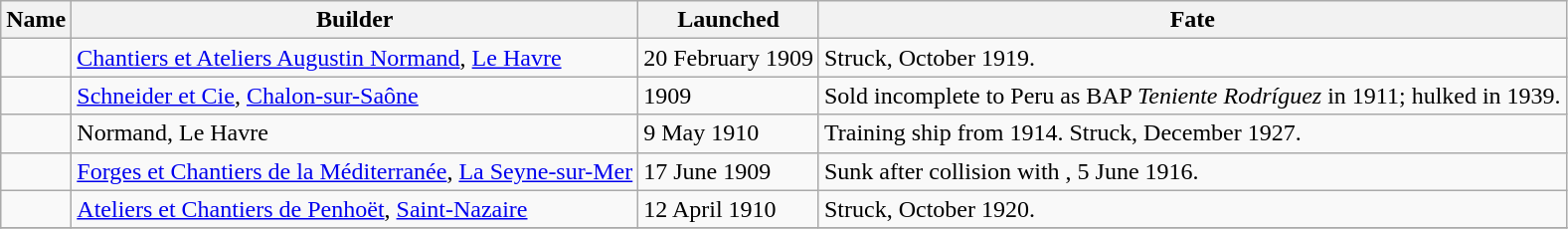<table class="wikitable">
<tr>
<th>Name</th>
<th>Builder</th>
<th>Launched</th>
<th>Fate</th>
</tr>
<tr>
<td></td>
<td><a href='#'>Chantiers et Ateliers Augustin Normand</a>, <a href='#'>Le Havre</a></td>
<td>20 February 1909</td>
<td>Struck, October 1919.</td>
</tr>
<tr>
<td></td>
<td><a href='#'>Schneider et Cie</a>, <a href='#'>Chalon-sur-Saône</a></td>
<td>1909</td>
<td>Sold incomplete to Peru as BAP <em>Teniente Rodríguez</em> in 1911; hulked in 1939.</td>
</tr>
<tr>
<td></td>
<td>Normand, Le Havre</td>
<td>9 May 1910</td>
<td>Training ship from 1914. Struck, December 1927.</td>
</tr>
<tr>
<td></td>
<td><a href='#'>Forges et Chantiers de la Méditerranée</a>, <a href='#'>La Seyne-sur-Mer</a></td>
<td>17 June 1909</td>
<td>Sunk after collision with , 5 June 1916.</td>
</tr>
<tr>
<td></td>
<td><a href='#'>Ateliers et Chantiers de Penhoët</a>, <a href='#'>Saint-Nazaire</a></td>
<td>12 April 1910</td>
<td>Struck, October 1920.</td>
</tr>
<tr>
</tr>
</table>
